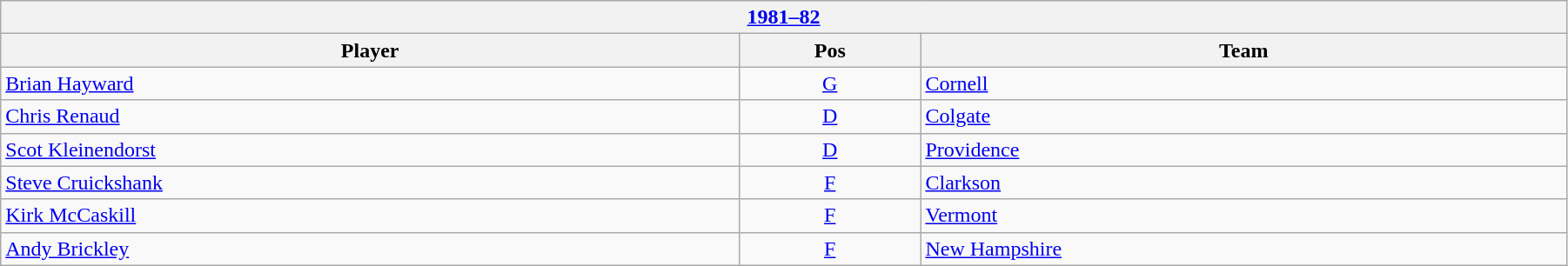<table class="wikitable" width=95%>
<tr>
<th colspan=3><a href='#'>1981–82</a></th>
</tr>
<tr>
<th>Player</th>
<th>Pos</th>
<th>Team</th>
</tr>
<tr>
<td><a href='#'>Brian Hayward</a></td>
<td align=center><a href='#'>G</a></td>
<td><a href='#'>Cornell</a></td>
</tr>
<tr>
<td><a href='#'>Chris Renaud</a></td>
<td align=center><a href='#'>D</a></td>
<td><a href='#'>Colgate</a></td>
</tr>
<tr>
<td><a href='#'>Scot Kleinendorst</a></td>
<td align=center><a href='#'>D</a></td>
<td><a href='#'>Providence</a></td>
</tr>
<tr>
<td><a href='#'>Steve Cruickshank</a></td>
<td align=center><a href='#'>F</a></td>
<td><a href='#'>Clarkson</a></td>
</tr>
<tr>
<td><a href='#'>Kirk McCaskill</a></td>
<td align=center><a href='#'>F</a></td>
<td><a href='#'>Vermont</a></td>
</tr>
<tr>
<td><a href='#'>Andy Brickley</a></td>
<td align=center><a href='#'>F</a></td>
<td><a href='#'>New Hampshire</a></td>
</tr>
</table>
